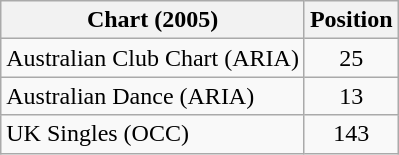<table class="wikitable sortable">
<tr>
<th>Chart (2005)</th>
<th>Position</th>
</tr>
<tr>
<td>Australian Club Chart (ARIA)</td>
<td align="center">25</td>
</tr>
<tr>
<td>Australian Dance (ARIA)</td>
<td align="center">13</td>
</tr>
<tr>
<td>UK Singles (OCC)</td>
<td align="center">143</td>
</tr>
</table>
